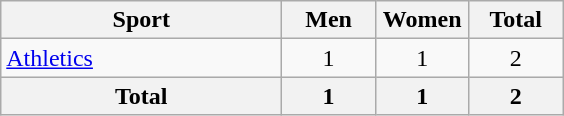<table class="wikitable sortable" style="text-align:center;">
<tr>
<th width=180>Sport</th>
<th width=55>Men</th>
<th width=55>Women</th>
<th width=55>Total</th>
</tr>
<tr>
<td align=left><a href='#'>Athletics</a></td>
<td>1</td>
<td>1</td>
<td>2</td>
</tr>
<tr>
<th>Total</th>
<th>1</th>
<th>1</th>
<th>2</th>
</tr>
</table>
